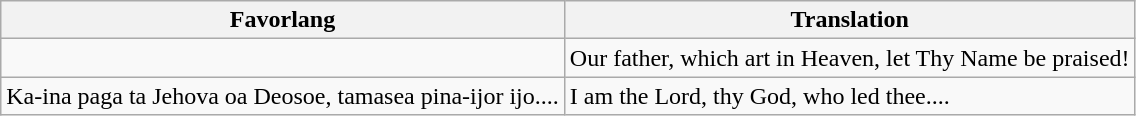<table class="wikitable">
<tr>
<th>Favorlang</th>
<th>Translation</th>
</tr>
<tr>
<td></td>
<td>Our father, which art in Heaven, let Thy Name be praised!</td>
</tr>
<tr>
<td>Ka-ina paga ta Jehova oa Deosoe, tamasea pina-ijor ijo....</td>
<td>I am the Lord, thy God, who led thee....</td>
</tr>
</table>
